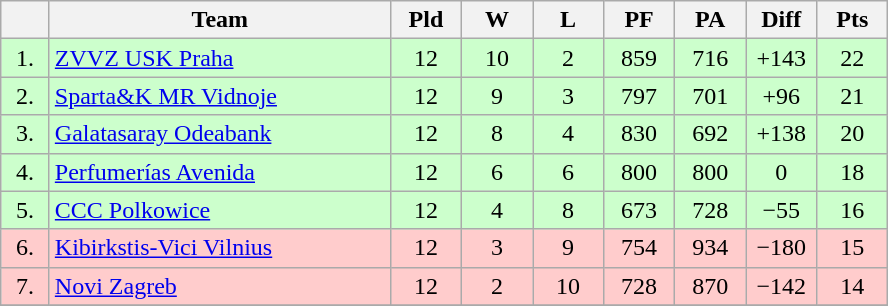<table class="wikitable" style="text-align:center">
<tr>
<th width=25></th>
<th width=220>Team</th>
<th width=40>Pld</th>
<th width=40>W</th>
<th width=40>L</th>
<th width=40>PF</th>
<th width=40>PA</th>
<th width=40>Diff</th>
<th width=40>Pts</th>
</tr>
<tr style="background:#ccffcc;">
<td>1.</td>
<td align=left> <a href='#'>ZVVZ USK Praha</a></td>
<td>12</td>
<td>10</td>
<td>2</td>
<td>859</td>
<td>716</td>
<td>+143</td>
<td>22</td>
</tr>
<tr style="background:#ccffcc;">
<td>2.</td>
<td align=left> <a href='#'>Sparta&K MR Vidnoje</a></td>
<td>12</td>
<td>9</td>
<td>3</td>
<td>797</td>
<td>701</td>
<td>+96</td>
<td>21</td>
</tr>
<tr style="background:#ccffcc;">
<td>3.</td>
<td align=left> <a href='#'>Galatasaray Odeabank</a></td>
<td>12</td>
<td>8</td>
<td>4</td>
<td>830</td>
<td>692</td>
<td>+138</td>
<td>20</td>
</tr>
<tr style="background:#ccffcc;">
<td>4.</td>
<td align=left> <a href='#'>Perfumerías Avenida</a></td>
<td>12</td>
<td>6</td>
<td>6</td>
<td>800</td>
<td>800</td>
<td>0</td>
<td>18</td>
</tr>
<tr style="background:#ccffcc;">
<td>5.</td>
<td align=left> <a href='#'>CCC Polkowice</a></td>
<td>12</td>
<td>4</td>
<td>8</td>
<td>673</td>
<td>728</td>
<td>−55</td>
<td>16</td>
</tr>
<tr style="background:#ffcccc;">
<td>6.</td>
<td align=left> <a href='#'>Kibirkstis-Vici Vilnius</a></td>
<td>12</td>
<td>3</td>
<td>9</td>
<td>754</td>
<td>934</td>
<td>−180</td>
<td>15</td>
</tr>
<tr style="background:#ffcccc;">
<td>7.</td>
<td align=left> <a href='#'>Novi Zagreb</a></td>
<td>12</td>
<td>2</td>
<td>10</td>
<td>728</td>
<td>870</td>
<td>−142</td>
<td>14</td>
</tr>
<tr>
</tr>
</table>
